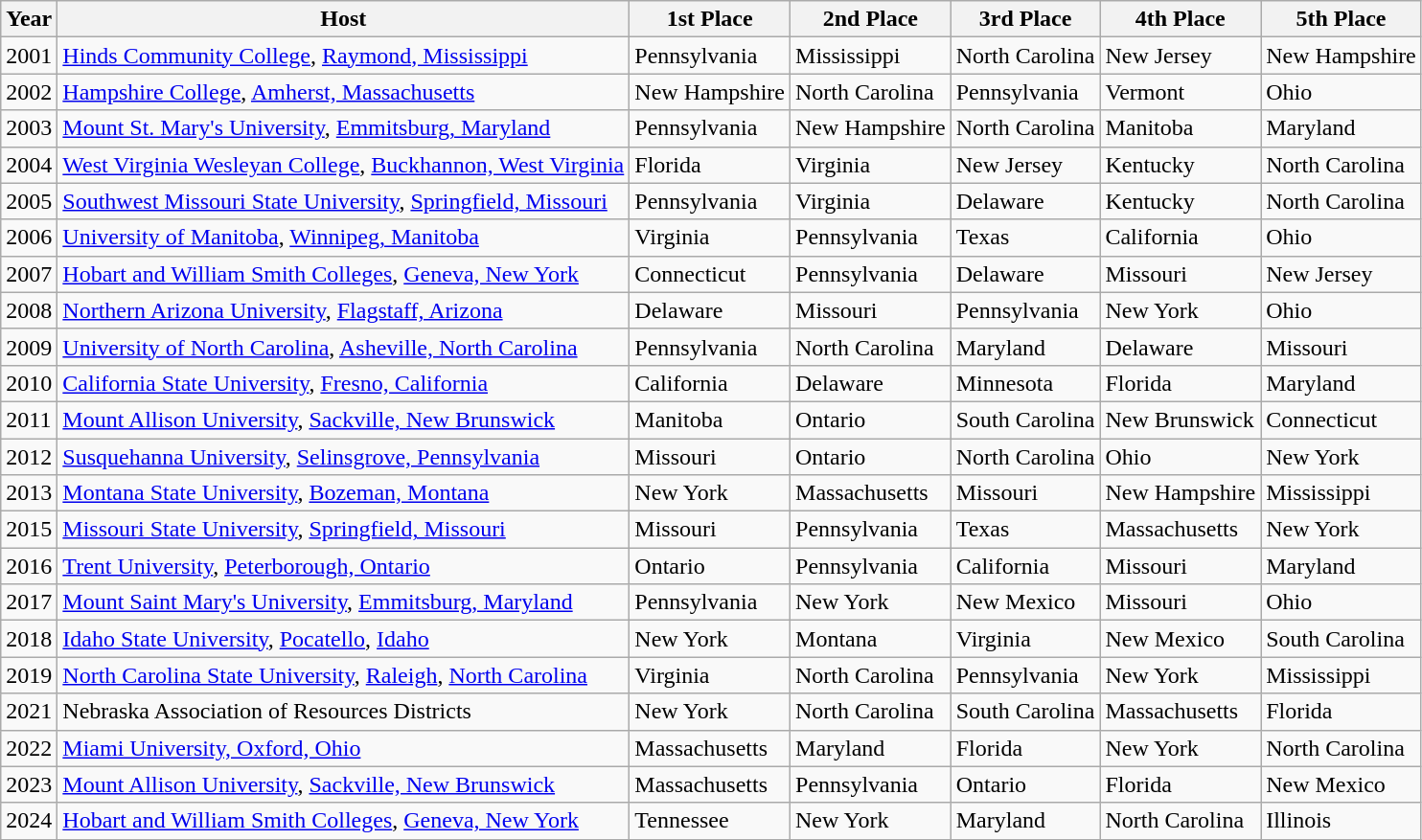<table class="wikitable sortable">
<tr>
<th>Year</th>
<th>Host</th>
<th>1st Place</th>
<th>2nd Place</th>
<th>3rd Place</th>
<th>4th Place</th>
<th>5th Place</th>
</tr>
<tr>
<td>2001</td>
<td><a href='#'>Hinds Community College</a>, <a href='#'>Raymond, Mississippi</a></td>
<td>Pennsylvania</td>
<td>Mississippi</td>
<td>North Carolina</td>
<td>New Jersey</td>
<td>New Hampshire</td>
</tr>
<tr>
<td>2002</td>
<td><a href='#'>Hampshire College</a>, <a href='#'>Amherst, Massachusetts</a></td>
<td>New Hampshire</td>
<td>North Carolina</td>
<td>Pennsylvania</td>
<td>Vermont</td>
<td>Ohio</td>
</tr>
<tr>
<td>2003</td>
<td><a href='#'>Mount St. Mary's University</a>, <a href='#'>Emmitsburg, Maryland</a></td>
<td>Pennsylvania</td>
<td>New Hampshire</td>
<td>North Carolina</td>
<td>Manitoba</td>
<td>Maryland</td>
</tr>
<tr>
<td>2004</td>
<td><a href='#'>West Virginia Wesleyan College</a>, <a href='#'>Buckhannon, West Virginia</a></td>
<td>Florida</td>
<td>Virginia</td>
<td>New Jersey</td>
<td>Kentucky</td>
<td>North Carolina</td>
</tr>
<tr>
<td>2005</td>
<td><a href='#'>Southwest Missouri State University</a>, <a href='#'>Springfield, Missouri</a></td>
<td>Pennsylvania</td>
<td>Virginia</td>
<td>Delaware</td>
<td>Kentucky</td>
<td>North Carolina</td>
</tr>
<tr>
<td>2006</td>
<td><a href='#'>University of Manitoba</a>, <a href='#'>Winnipeg, Manitoba</a></td>
<td>Virginia</td>
<td>Pennsylvania</td>
<td>Texas</td>
<td>California</td>
<td>Ohio</td>
</tr>
<tr>
<td>2007</td>
<td><a href='#'>Hobart and William Smith Colleges</a>, <a href='#'>Geneva, New York</a></td>
<td>Connecticut</td>
<td>Pennsylvania</td>
<td>Delaware</td>
<td>Missouri</td>
<td>New Jersey</td>
</tr>
<tr>
<td>2008</td>
<td><a href='#'>Northern Arizona University</a>, <a href='#'>Flagstaff, Arizona</a></td>
<td>Delaware</td>
<td>Missouri</td>
<td>Pennsylvania</td>
<td>New York</td>
<td>Ohio</td>
</tr>
<tr>
<td>2009</td>
<td><a href='#'>University of North Carolina</a>, <a href='#'>Asheville, North Carolina</a></td>
<td>Pennsylvania</td>
<td>North Carolina</td>
<td>Maryland</td>
<td>Delaware</td>
<td>Missouri</td>
</tr>
<tr>
<td>2010</td>
<td><a href='#'>California State University</a>, <a href='#'>Fresno, California</a></td>
<td>California</td>
<td>Delaware</td>
<td>Minnesota</td>
<td>Florida</td>
<td>Maryland</td>
</tr>
<tr>
<td>2011</td>
<td><a href='#'>Mount Allison University</a>, <a href='#'>Sackville, New Brunswick</a></td>
<td>Manitoba</td>
<td>Ontario</td>
<td>South Carolina</td>
<td>New Brunswick</td>
<td>Connecticut</td>
</tr>
<tr>
<td>2012</td>
<td><a href='#'>Susquehanna University</a>, <a href='#'>Selinsgrove, Pennsylvania</a></td>
<td>Missouri</td>
<td>Ontario</td>
<td>North Carolina</td>
<td>Ohio</td>
<td>New York</td>
</tr>
<tr>
<td>2013</td>
<td><a href='#'>Montana State University</a>, <a href='#'>Bozeman, Montana</a></td>
<td>New York</td>
<td>Massachusetts</td>
<td>Missouri</td>
<td>New Hampshire</td>
<td>Mississippi</td>
</tr>
<tr>
<td>2015</td>
<td><a href='#'>Missouri State University</a>, <a href='#'>Springfield, Missouri</a></td>
<td>Missouri</td>
<td>Pennsylvania</td>
<td>Texas</td>
<td>Massachusetts</td>
<td>New York</td>
</tr>
<tr>
<td>2016</td>
<td><a href='#'>Trent University</a>, <a href='#'>Peterborough, Ontario</a></td>
<td>Ontario</td>
<td>Pennsylvania</td>
<td>California</td>
<td>Missouri</td>
<td>Maryland</td>
</tr>
<tr 2018 || >
<td>2017</td>
<td><a href='#'>Mount Saint Mary's University</a>, <a href='#'>Emmitsburg, Maryland</a></td>
<td>Pennsylvania</td>
<td>New York</td>
<td>New Mexico</td>
<td>Missouri</td>
<td>Ohio</td>
</tr>
<tr>
<td>2018</td>
<td><a href='#'>Idaho State University</a>, <a href='#'>Pocatello</a>, <a href='#'>Idaho</a></td>
<td>New York</td>
<td>Montana</td>
<td>Virginia</td>
<td>New Mexico</td>
<td>South Carolina</td>
</tr>
<tr>
<td>2019</td>
<td><a href='#'>North Carolina State University</a>, <a href='#'>Raleigh</a>, <a href='#'>North Carolina</a></td>
<td>Virginia</td>
<td>North Carolina</td>
<td>Pennsylvania</td>
<td>New York</td>
<td>Mississippi</td>
</tr>
<tr>
<td>2021</td>
<td>Nebraska Association of Resources Districts</td>
<td>New York</td>
<td>North Carolina</td>
<td>South Carolina</td>
<td>Massachusetts</td>
<td>Florida</td>
</tr>
<tr>
<td>2022</td>
<td><a href='#'>Miami University, Oxford, Ohio</a></td>
<td>Massachusetts</td>
<td>Maryland</td>
<td>Florida</td>
<td>New York</td>
<td>North Carolina</td>
</tr>
<tr>
<td>2023</td>
<td><a href='#'>Mount Allison University</a>, <a href='#'>Sackville, New Brunswick</a></td>
<td>Massachusetts</td>
<td>Pennsylvania</td>
<td>Ontario</td>
<td>Florida</td>
<td>New Mexico</td>
</tr>
<tr>
<td>2024</td>
<td><a href='#'>Hobart and William Smith Colleges</a>, <a href='#'>Geneva, New York</a></td>
<td>Tennessee</td>
<td>New York</td>
<td>Maryland</td>
<td>North Carolina</td>
<td>Illinois</td>
</tr>
<tr>
</tr>
</table>
